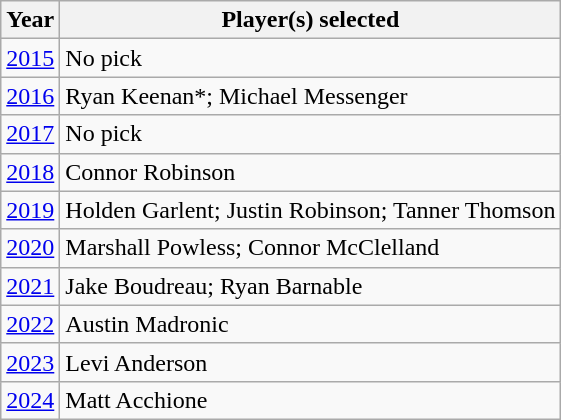<table class="wikitable">
<tr>
<th>Year</th>
<th>Player(s) selected</th>
</tr>
<tr>
<td><a href='#'>2015</a></td>
<td>No pick</td>
</tr>
<tr>
<td><a href='#'>2016</a></td>
<td>Ryan Keenan*; Michael Messenger</td>
</tr>
<tr>
<td><a href='#'>2017</a></td>
<td>No pick</td>
</tr>
<tr>
<td><a href='#'>2018</a></td>
<td>Connor Robinson</td>
</tr>
<tr>
<td><a href='#'>2019</a></td>
<td>Holden Garlent; Justin Robinson; Tanner Thomson</td>
</tr>
<tr>
<td><a href='#'>2020</a></td>
<td>Marshall Powless; Connor McClelland</td>
</tr>
<tr>
<td><a href='#'>2021</a></td>
<td>Jake Boudreau; Ryan Barnable</td>
</tr>
<tr>
<td><a href='#'>2022</a></td>
<td>Austin Madronic</td>
</tr>
<tr>
<td><a href='#'>2023</a></td>
<td>Levi Anderson</td>
</tr>
<tr>
<td><a href='#'>2024</a></td>
<td>Matt Acchione</td>
</tr>
</table>
